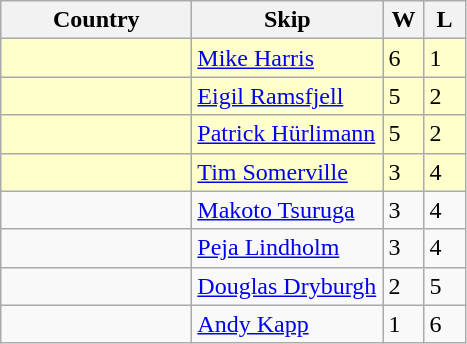<table class="wikitable">
<tr>
<th bgcolor="#efefef" width="120">Country</th>
<th bgcolor="#efefef" width="120">Skip</th>
<th bgcolor="#efefef" width="20">W</th>
<th bgcolor="#efefef" width="20">L</th>
</tr>
<tr bgcolor="#ffffcc">
<td></td>
<td><a href='#'>Mike Harris</a></td>
<td>6</td>
<td>1</td>
</tr>
<tr bgcolor="#ffffcc">
<td></td>
<td><a href='#'>Eigil Ramsfjell</a></td>
<td>5</td>
<td>2</td>
</tr>
<tr bgcolor="#ffffcc">
<td></td>
<td><a href='#'>Patrick Hürlimann</a></td>
<td>5</td>
<td>2</td>
</tr>
<tr bgcolor="#ffffcc">
<td></td>
<td><a href='#'>Tim Somerville</a></td>
<td>3</td>
<td>4</td>
</tr>
<tr>
<td></td>
<td><a href='#'>Makoto Tsuruga</a></td>
<td>3</td>
<td>4</td>
</tr>
<tr>
<td></td>
<td><a href='#'>Peja Lindholm</a></td>
<td>3</td>
<td>4</td>
</tr>
<tr>
<td></td>
<td><a href='#'>Douglas Dryburgh</a></td>
<td>2</td>
<td>5</td>
</tr>
<tr>
<td></td>
<td><a href='#'>Andy Kapp</a></td>
<td>1</td>
<td>6</td>
</tr>
</table>
